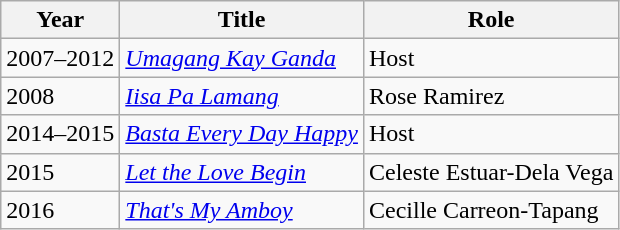<table class="wikitable sortable">
<tr>
<th>Year</th>
<th>Title</th>
<th>Role</th>
</tr>
<tr>
<td>2007–2012</td>
<td><em><a href='#'>Umagang Kay Ganda</a></em></td>
<td>Host</td>
</tr>
<tr>
<td>2008</td>
<td><em><a href='#'>Iisa Pa Lamang</a></em></td>
<td>Rose Ramirez</td>
</tr>
<tr>
<td>2014–2015</td>
<td><em><a href='#'>Basta Every Day Happy</a></em></td>
<td>Host</td>
</tr>
<tr>
<td>2015</td>
<td><em><a href='#'>Let the Love Begin</a></em></td>
<td>Celeste Estuar-Dela Vega</td>
</tr>
<tr>
<td>2016</td>
<td><em><a href='#'>That's My Amboy</a></em></td>
<td>Cecille Carreon-Tapang</td>
</tr>
</table>
